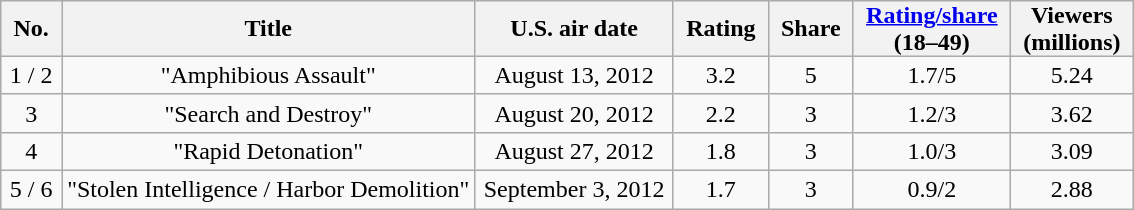<table class="wikitable" style="text-align:center">
<tr>
<th style="padding:0 8px;">No.</th>
<th style="padding:0 8px;">Title</th>
<th style="width:125px;">U.S. air date</th>
<th style="padding:0 8px;">Rating</th>
<th style="padding:0 8px;">Share</th>
<th style="padding:0 8px;"><a href='#'>Rating/share</a><br>(18–49)</th>
<th style="padding:0 8px;">Viewers<br>(millions)</th>
</tr>
<tr>
<td>1 / 2</td>
<td>"Amphibious Assault"</td>
<td>August 13, 2012</td>
<td>3.2</td>
<td>5</td>
<td>1.7/5</td>
<td>5.24</td>
</tr>
<tr>
<td>3</td>
<td>"Search and Destroy"</td>
<td>August 20, 2012</td>
<td>2.2</td>
<td>3</td>
<td>1.2/3</td>
<td>3.62</td>
</tr>
<tr>
<td>4</td>
<td>"Rapid Detonation"</td>
<td>August 27, 2012</td>
<td>1.8</td>
<td>3</td>
<td>1.0/3</td>
<td>3.09</td>
</tr>
<tr>
<td>5 / 6</td>
<td>"Stolen Intelligence / Harbor Demolition"</td>
<td>September 3, 2012</td>
<td>1.7</td>
<td>3</td>
<td>0.9/2</td>
<td>2.88</td>
</tr>
</table>
